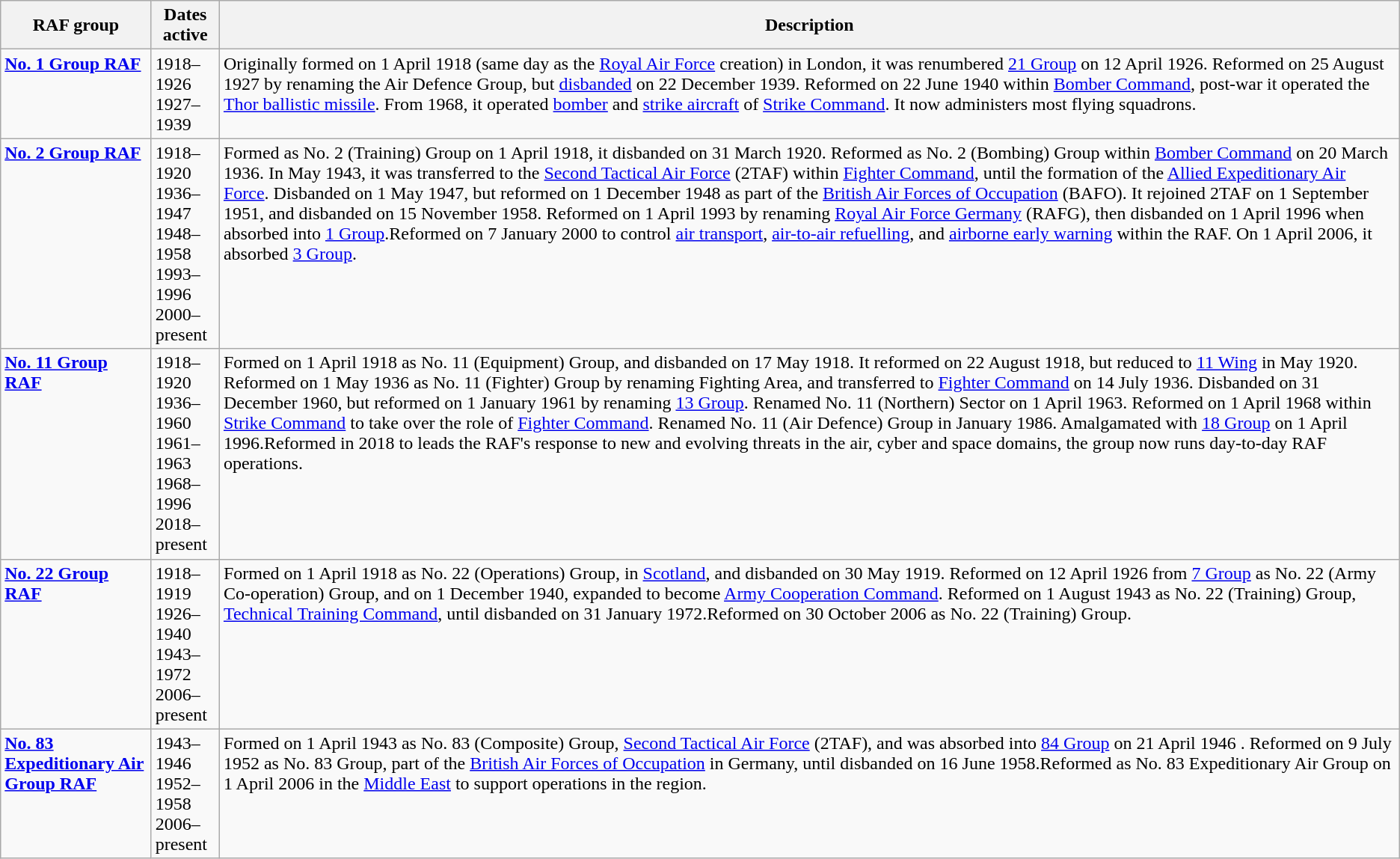<table class="wikitable sortable">
<tr>
<th>RAF group</th>
<th>Dates active</th>
<th>Description</th>
</tr>
<tr valign=top>
<td><strong><a href='#'>No. 1 Group RAF</a></strong></td>
<td>1918–1926<br>1927–1939<br></td>
<td>Originally formed on 1 April 1918 (same day as the <a href='#'>Royal Air Force</a> creation) in London, it was renumbered <a href='#'>21 Group</a> on 12 April 1926.  Reformed on 25 August 1927 by renaming the Air Defence Group, but <a href='#'>disbanded</a> on 22 December 1939.  Reformed on 22 June 1940 within <a href='#'>Bomber Command</a>, post-war it operated the <a href='#'>Thor ballistic missile</a>.  From 1968, it operated <a href='#'>bomber</a> and <a href='#'>strike aircraft</a> of <a href='#'>Strike Command</a>. It now administers most flying squadrons.</td>
</tr>
<tr valign=top>
<td><strong><a href='#'>No. 2 Group RAF</a></strong></td>
<td>1918–1920<br>1936–1947<br>1948–1958<br>1993–1996<br>2000–present</td>
<td>Formed as No. 2 (Training) Group on 1 April 1918, it disbanded on 31 March 1920.  Reformed as No. 2 (Bombing) Group within <a href='#'>Bomber Command</a> on 20 March 1936.  In May 1943, it was transferred to the <a href='#'>Second Tactical Air Force</a> (2TAF) within <a href='#'>Fighter Command</a>, until the formation of the <a href='#'>Allied Expeditionary Air Force</a>.  Disbanded on 1 May 1947, but reformed on 1 December 1948 as part of the <a href='#'>British Air Forces of Occupation</a> (BAFO).  It rejoined 2TAF on 1 September 1951, and disbanded on 15 November 1958.  Reformed on 1 April 1993 by renaming <a href='#'>Royal Air Force Germany</a> (RAFG), then disbanded on 1 April 1996 when absorbed into <a href='#'>1 Group</a>.Reformed on 7 January 2000 to control <a href='#'>air transport</a>, <a href='#'>air-to-air refuelling</a>, and <a href='#'>airborne early warning</a> within the RAF.  On 1 April 2006, it absorbed <a href='#'>3 Group</a>.</td>
</tr>
<tr valign=top>
<td><strong><a href='#'>No. 11 Group RAF</a></strong></td>
<td>1918–1920<br>1936–1960<br>1961–1963<br>1968–1996<br>2018–present</td>
<td>Formed on 1 April 1918 as No. 11 (Equipment) Group, and disbanded on 17 May 1918.  It reformed on 22 August 1918, but reduced to <a href='#'>11 Wing</a> in May 1920.  Reformed on 1 May 1936 as No. 11 (Fighter) Group by renaming Fighting Area, and transferred to <a href='#'>Fighter Command</a> on 14 July 1936.  Disbanded on 31 December 1960, but reformed on 1 January 1961 by renaming <a href='#'>13 Group</a>.  Renamed No. 11 (Northern) Sector on 1 April 1963.  Reformed on 1 April 1968 within <a href='#'>Strike Command</a> to take over the role of <a href='#'>Fighter Command</a>.  Renamed No. 11 (Air Defence) Group in January 1986.  Amalgamated with <a href='#'>18 Group</a> on 1 April 1996.Reformed in 2018 to leads the RAF's response to new and evolving threats in the air, cyber and space domains, the group now runs day-to-day RAF operations.</td>
</tr>
<tr valign=top>
<td><strong><a href='#'>No. 22 Group RAF</a></strong></td>
<td>1918–1919<br>1926–1940<br>1943–1972<br>2006–present</td>
<td>Formed on 1 April 1918 as No. 22 (Operations) Group, in <a href='#'>Scotland</a>, and disbanded on 30 May 1919.  Reformed on 12 April 1926 from <a href='#'>7 Group</a> as No. 22 (Army Co-operation) Group, and on 1 December 1940, expanded to become <a href='#'>Army Cooperation Command</a>.  Reformed on 1 August 1943 as No. 22 (Training) Group, <a href='#'>Technical Training Command</a>, until disbanded on 31 January 1972.Reformed on 30 October 2006 as No. 22 (Training) Group.</td>
</tr>
<tr valign=top>
<td><strong><a href='#'>No. 83 Expeditionary Air Group RAF</a></strong></td>
<td>1943–1946<br>1952–1958<br>2006–present</td>
<td>Formed on 1 April 1943 as No. 83 (Composite) Group, <a href='#'>Second Tactical Air Force</a> (2TAF), and was absorbed into <a href='#'>84 Group</a> on 21 April 1946 . Reformed on 9 July 1952 as No. 83 Group, part of the <a href='#'>British Air Forces of Occupation</a> in Germany, until disbanded on 16 June 1958.Reformed as No. 83 Expeditionary Air Group on 1 April 2006 in the <a href='#'>Middle East</a> to support operations in the region.</td>
</tr>
</table>
